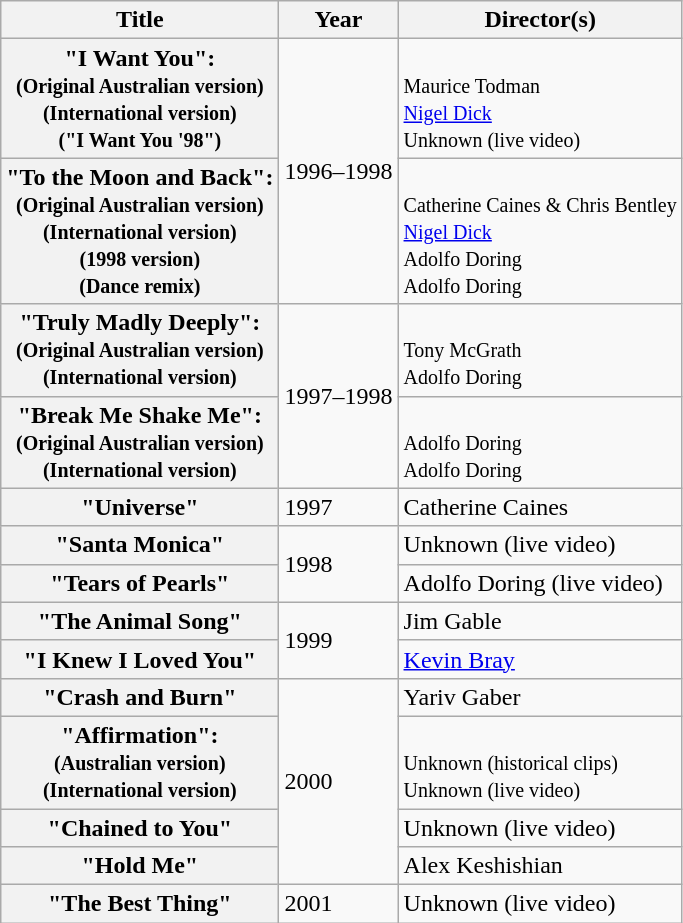<table class="wikitable plainrowheaders">
<tr>
<th scope="col">Title</th>
<th scope="col">Year</th>
<th scope="col">Director(s)</th>
</tr>
<tr>
<th scope="row">"I Want You": <br> <small>(Original Australian version) <br> (International version) <br> ("I Want You '98")</small></th>
<td rowspan="2">1996–1998</td>
<td style="vertical-align:bottom"><small>Maurice Todman <br> <a href='#'>Nigel Dick</a> <br> Unknown (live video)</small></td>
</tr>
<tr>
<th scope="row">"To the Moon and Back": <br> <small>(Original Australian version) <br> (International version) <br> (1998 version) <br> (Dance remix)</small></th>
<td style="vertical-align:bottom"><small>Catherine Caines & Chris Bentley <br> <a href='#'>Nigel Dick</a> <br> Adolfo Doring <br> Adolfo Doring</small></td>
</tr>
<tr>
<th scope="row">"Truly Madly Deeply": <br> <small>(Original Australian version) <br> (International version)</small></th>
<td rowspan="2">1997–1998</td>
<td style="vertical-align:bottom"><small> Tony McGrath <br> Adolfo Doring</small></td>
</tr>
<tr>
<th scope="row">"Break Me Shake Me": <br> <small>(Original Australian version) <br> (International version)</small></th>
<td style="vertical-align:bottom"><small> Adolfo Doring <br> Adolfo Doring</small></td>
</tr>
<tr>
<th scope="row">"Universe"</th>
<td>1997</td>
<td>Catherine Caines</td>
</tr>
<tr>
<th scope="row">"Santa Monica"</th>
<td rowspan="2">1998</td>
<td>Unknown (live video)</td>
</tr>
<tr>
<th scope="row">"Tears of Pearls"</th>
<td>Adolfo Doring (live video)</td>
</tr>
<tr>
<th scope="row">"The Animal Song"</th>
<td rowspan="2">1999</td>
<td>Jim Gable</td>
</tr>
<tr>
<th scope="row">"I Knew I Loved You"</th>
<td><a href='#'>Kevin Bray</a></td>
</tr>
<tr>
<th scope="row">"Crash and Burn"</th>
<td rowspan="4">2000</td>
<td>Yariv Gaber</td>
</tr>
<tr>
<th scope="row">"Affirmation": <br> <small>(Australian version) <br> (International version)</small></th>
<td style="vertical-align:bottom"><small> Unknown (historical clips) <br> Unknown (live video)</small></td>
</tr>
<tr>
<th scope="row">"Chained to You"</th>
<td>Unknown (live video)</td>
</tr>
<tr>
<th scope="row">"Hold Me"</th>
<td>Alex Keshishian</td>
</tr>
<tr>
<th scope="row">"The Best Thing"</th>
<td>2001</td>
<td>Unknown (live video)</td>
</tr>
</table>
